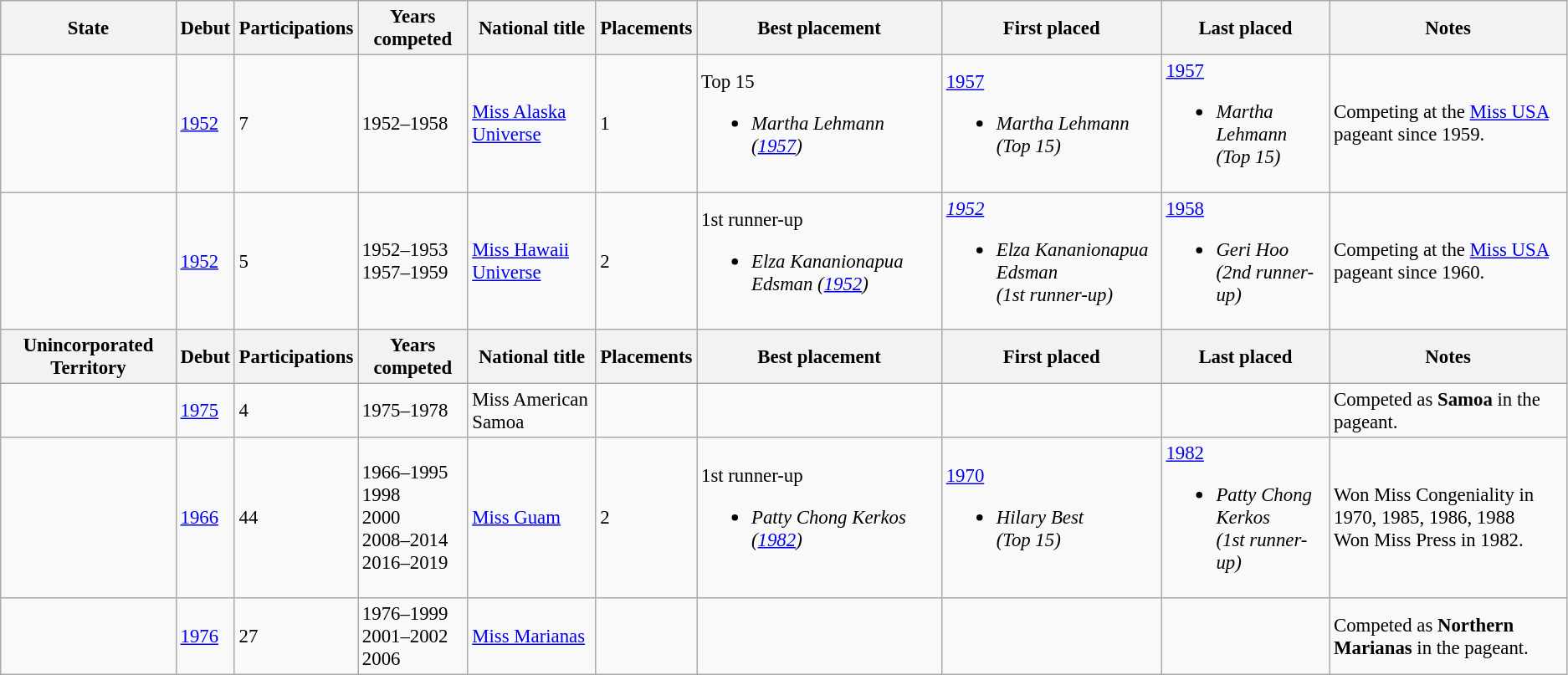<table class="wikitable" style="font-size: 95%;">
<tr>
<th>State</th>
<th>Debut</th>
<th>Participations</th>
<th>Years competed</th>
<th>National title</th>
<th>Placements</th>
<th>Best placement</th>
<th>First placed</th>
<th>Last placed</th>
<th>Notes</th>
</tr>
<tr>
<td><strong></strong></td>
<td><a href='#'>1952</a></td>
<td>7</td>
<td>1952–1958</td>
<td><a href='#'>Miss Alaska Universe</a></td>
<td>1</td>
<td>Top 15<br><ul><li><em>Martha Lehmann<br>(<a href='#'>1957</a>)</em></li></ul></td>
<td><a href='#'>1957</a><br><ul><li><em>Martha Lehmann<br>(Top 15)</em></li></ul></td>
<td><a href='#'>1957</a><br><ul><li><em>Martha Lehmann<br>(Top 15)</em></li></ul></td>
<td>Competing at the <a href='#'>Miss USA</a> pageant since 1959.</td>
</tr>
<tr>
<td><strong></strong></td>
<td><a href='#'>1952</a></td>
<td>5</td>
<td>1952–1953<br>1957–1959</td>
<td><a href='#'>Miss Hawaii Universe</a></td>
<td>2</td>
<td>1st runner-up<br><ul><li><em>Elza Kananionapua Edsman (<a href='#'>1952</a>)</em></li></ul></td>
<td><em><a href='#'>1952</a></em><br><ul><li><em>Elza Kananionapua Edsman<br>(1st runner-up)</em></li></ul></td>
<td><a href='#'>1958</a><br><ul><li><em>Geri Hoo<br>(2nd runner-up)</em></li></ul></td>
<td>Competing at the <a href='#'>Miss USA</a> pageant since 1960.</td>
</tr>
<tr>
<th>Unincorporated Territory</th>
<th>Debut</th>
<th>Participations</th>
<th>Years competed</th>
<th>National title</th>
<th>Placements</th>
<th>Best placement</th>
<th>First placed</th>
<th>Last placed</th>
<th>Notes</th>
</tr>
<tr>
<td><strong></strong></td>
<td><a href='#'>1975</a></td>
<td>4</td>
<td>1975–1978</td>
<td>Miss American Samoa</td>
<td></td>
<td></td>
<td></td>
<td></td>
<td>Competed as <strong>Samoa</strong> in the pageant.</td>
</tr>
<tr>
<td><strong></strong></td>
<td><a href='#'>1966</a></td>
<td>44</td>
<td>1966–1995<br>1998<br>2000<br>2008–2014<br>2016–2019</td>
<td><a href='#'>Miss Guam</a></td>
<td>2</td>
<td>1st runner-up<br><ul><li><em>Patty Chong Kerkos<br>(<a href='#'>1982</a>)</em></li></ul></td>
<td><a href='#'>1970</a><br><ul><li><em>Hilary Best<br>(Top 15)</em></li></ul></td>
<td><a href='#'>1982</a><br><ul><li><em>Patty Chong Kerkos<br>(1st runner-up)</em></li></ul></td>
<td>Won Miss Congeniality in 1970, 1985, 1986, 1988<br>Won Miss Press in 1982.</td>
</tr>
<tr>
<td><strong></strong></td>
<td><a href='#'>1976</a></td>
<td>27</td>
<td>1976–1999<br>2001–2002<br>2006</td>
<td><a href='#'>Miss Marianas</a></td>
<td></td>
<td></td>
<td></td>
<td></td>
<td>Competed as <strong>Northern Marianas</strong> in the pageant.</td>
</tr>
</table>
